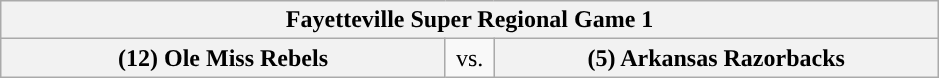<table class="wikitable">
<tr>
<th style="width: 604px;" colspan=3>Fayetteville Super Regional Game 1</th>
</tr>
<tr>
<th style="width: 289px; ">(12) Ole Miss Rebels</th>
<td style="width: 25px; text-align:center">vs.</td>
<th style="width: 289px; ">(5) Arkansas Razorbacks</th>
</tr>
</table>
